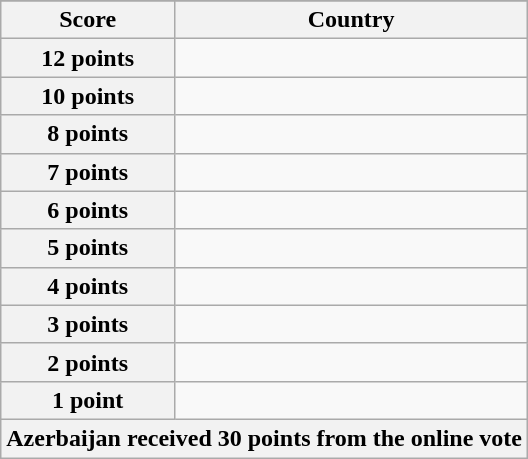<table class="wikitable">
<tr>
</tr>
<tr>
<th scope="col" width="33%">Score</th>
<th scope="col">Country</th>
</tr>
<tr>
<th scope="row">12 points</th>
<td></td>
</tr>
<tr>
<th scope="row">10 points</th>
<td></td>
</tr>
<tr>
<th scope="row">8 points</th>
<td></td>
</tr>
<tr>
<th scope="row">7 points</th>
<td></td>
</tr>
<tr>
<th scope="row">6 points</th>
<td></td>
</tr>
<tr>
<th scope="row">5 points</th>
<td></td>
</tr>
<tr>
<th scope="row">4 points</th>
<td></td>
</tr>
<tr>
<th scope="row">3 points</th>
<td></td>
</tr>
<tr>
<th scope="row">2 points</th>
<td></td>
</tr>
<tr>
<th scope="row">1 point</th>
<td></td>
</tr>
<tr>
<th colspan="2">Azerbaijan received 30 points from the online vote</th>
</tr>
</table>
